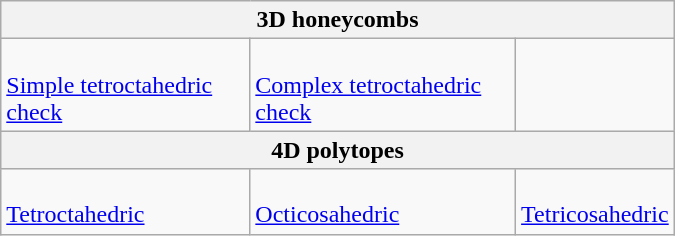<table class=wikitable align=right width=450>
<tr>
<th colspan=3>3D honeycombs</th>
</tr>
<tr>
<td><br><a href='#'>Simple tetroctahedric check</a></td>
<td><br><a href='#'>Complex tetroctahedric check</a></td>
</tr>
<tr>
<th colspan=3>4D polytopes</th>
</tr>
<tr>
<td><br><a href='#'>Tetroctahedric</a></td>
<td><br><a href='#'>Octicosahedric</a></td>
<td><br><a href='#'>Tetricosahedric</a></td>
</tr>
</table>
